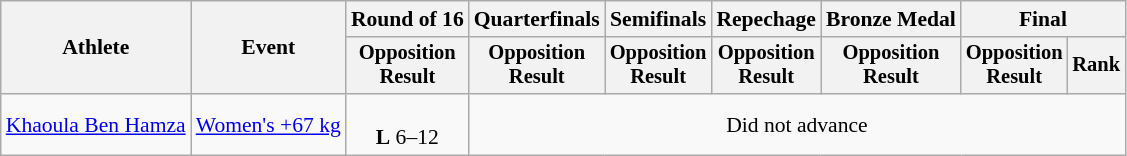<table class="wikitable" style="font-size:90%">
<tr>
<th rowspan="2">Athlete</th>
<th rowspan="2">Event</th>
<th>Round of 16</th>
<th>Quarterfinals</th>
<th>Semifinals</th>
<th>Repechage</th>
<th>Bronze Medal</th>
<th colspan=2>Final</th>
</tr>
<tr style="font-size:95%">
<th>Opposition<br>Result</th>
<th>Opposition<br>Result</th>
<th>Opposition<br>Result</th>
<th>Opposition<br>Result</th>
<th>Opposition<br>Result</th>
<th>Opposition<br>Result</th>
<th>Rank</th>
</tr>
<tr align=center>
<td align=left><a href='#'>Khaoula Ben Hamza</a></td>
<td align=left><a href='#'>Women's +67 kg</a></td>
<td><br><strong>L</strong> 6–12</td>
<td colspan=6>Did not advance</td>
</tr>
</table>
